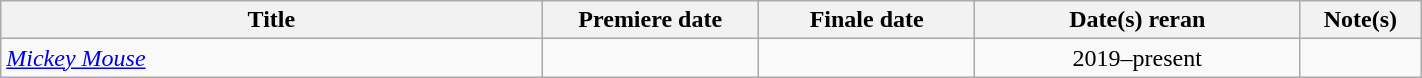<table class="wikitable plainrowheaders sortable" style="width:75%;text-align:center;">
<tr>
<th scope="col" style="width:25%;">Title</th>
<th scope="col" style="width:10%;">Premiere date</th>
<th scope="col" style="width:10%;">Finale date</th>
<th scope="col" style="width:15%;">Date(s) reran</th>
<th class="unsortable" style="width:5%;">Note(s)</th>
</tr>
<tr>
<td scope="row" style="text-align:left;"><em><a href='#'>Mickey Mouse</a></em></td>
<td></td>
<td></td>
<td>2019–present</td>
<td></td>
</tr>
</table>
